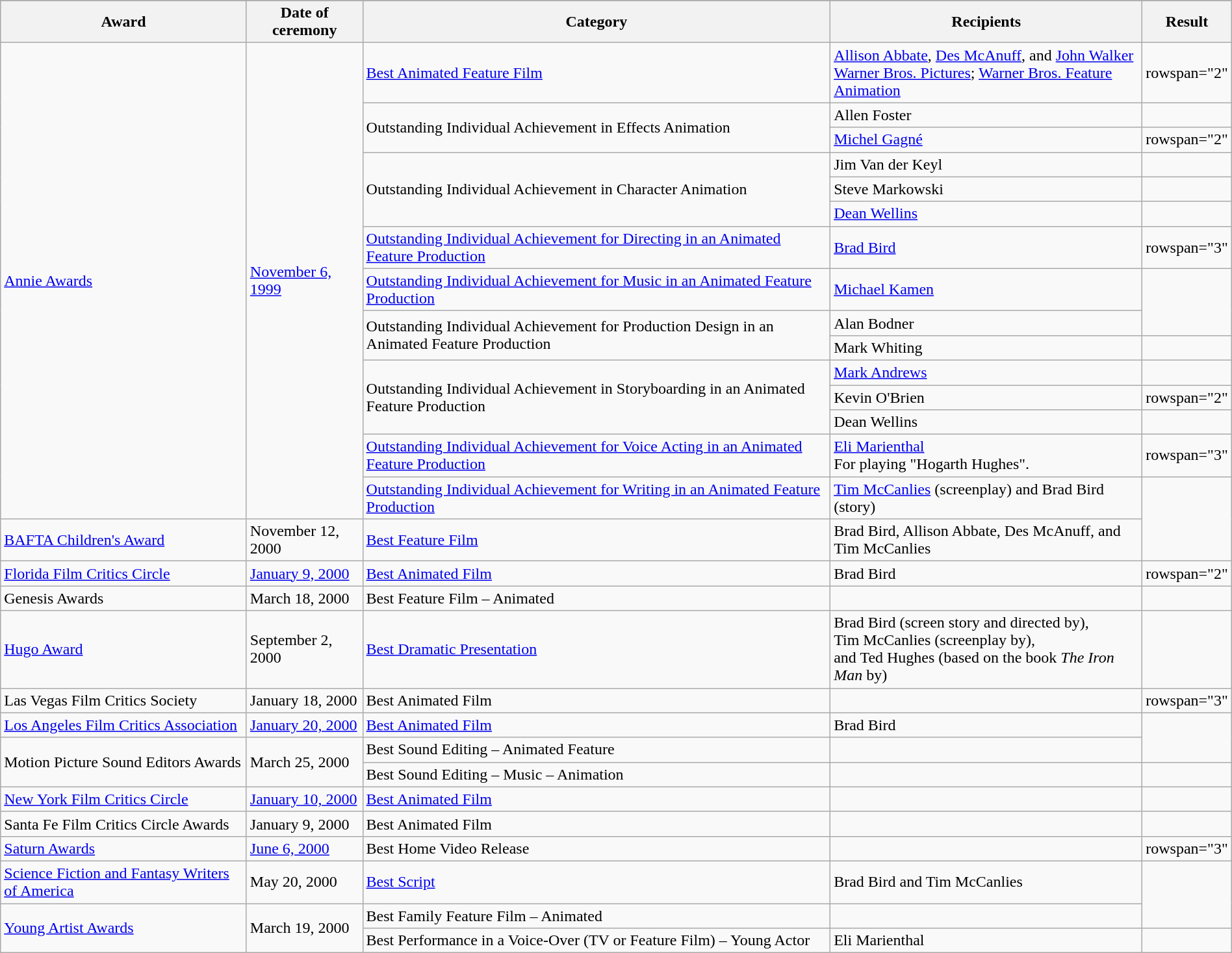<table class="wikitable sortable plainrowheaders" style="width:100%;">
<tr style="background:#ccc; text-align:center;">
</tr>
<tr style="background:#ccc; text-align:center;">
<th>Award</th>
<th>Date of ceremony</th>
<th>Category</th>
<th>Recipients</th>
<th>Result</th>
</tr>
<tr>
<td rowspan="15"><a href='#'>Annie Awards</a></td>
<td rowspan="15"><a href='#'>November 6, 1999</a></td>
<td><a href='#'>Best Animated Feature Film</a></td>
<td><a href='#'>Allison Abbate</a>, <a href='#'>Des McAnuff</a>, and <a href='#'>John Walker</a><br><a href='#'>Warner Bros. Pictures</a>; <a href='#'>Warner Bros. Feature Animation</a></td>
<td>rowspan="2" </td>
</tr>
<tr>
<td rowspan="2">Outstanding Individual Achievement in Effects Animation</td>
<td>Allen Foster</td>
</tr>
<tr>
<td><a href='#'>Michel Gagné</a></td>
<td>rowspan="2" </td>
</tr>
<tr>
<td rowspan="3">Outstanding Individual Achievement in Character Animation</td>
<td>Jim Van der Keyl</td>
</tr>
<tr>
<td>Steve Markowski</td>
<td></td>
</tr>
<tr>
<td><a href='#'>Dean Wellins</a></td>
<td></td>
</tr>
<tr>
<td><a href='#'>Outstanding Individual Achievement for Directing in an Animated Feature Production</a></td>
<td><a href='#'>Brad Bird</a></td>
<td>rowspan="3" </td>
</tr>
<tr>
<td><a href='#'>Outstanding Individual Achievement for Music in an Animated Feature Production</a></td>
<td><a href='#'>Michael Kamen</a></td>
</tr>
<tr>
<td rowspan="2">Outstanding Individual Achievement for Production Design in an Animated Feature Production</td>
<td>Alan Bodner</td>
</tr>
<tr>
<td>Mark Whiting</td>
<td></td>
</tr>
<tr>
<td rowspan="3">Outstanding Individual Achievement in Storyboarding in an Animated Feature Production</td>
<td><a href='#'>Mark Andrews</a></td>
<td></td>
</tr>
<tr>
<td>Kevin O'Brien</td>
<td>rowspan="2" </td>
</tr>
<tr>
<td>Dean Wellins</td>
</tr>
<tr>
<td><a href='#'>Outstanding Individual Achievement for Voice Acting in an Animated Feature Production</a></td>
<td><a href='#'>Eli Marienthal</a><br>For playing "Hogarth Hughes".</td>
<td>rowspan="3" </td>
</tr>
<tr>
<td><a href='#'>Outstanding Individual Achievement for Writing in an Animated Feature Production</a></td>
<td><a href='#'>Tim McCanlies</a> (screenplay) and Brad Bird (story)</td>
</tr>
<tr>
<td><a href='#'>BAFTA Children's Award</a></td>
<td>November 12, 2000</td>
<td><a href='#'>Best Feature Film</a></td>
<td>Brad Bird, Allison Abbate, Des McAnuff, and Tim McCanlies</td>
</tr>
<tr>
<td><a href='#'>Florida Film Critics Circle</a></td>
<td><a href='#'>January 9, 2000</a></td>
<td><a href='#'>Best Animated Film</a></td>
<td>Brad Bird</td>
<td>rowspan="2" </td>
</tr>
<tr>
<td>Genesis Awards</td>
<td>March 18, 2000</td>
<td>Best Feature Film – Animated</td>
<td></td>
</tr>
<tr>
<td><a href='#'>Hugo Award</a></td>
<td>September 2, 2000</td>
<td><a href='#'>Best Dramatic Presentation</a></td>
<td>Brad Bird (screen story and directed by),<br> Tim McCanlies (screenplay by),<br> and Ted Hughes (based on the book <em>The Iron Man</em> by)</td>
<td></td>
</tr>
<tr>
<td>Las Vegas Film Critics Society</td>
<td>January 18, 2000</td>
<td>Best Animated Film</td>
<td></td>
<td>rowspan="3" </td>
</tr>
<tr>
<td><a href='#'>Los Angeles Film Critics Association</a></td>
<td><a href='#'>January 20, 2000</a></td>
<td><a href='#'>Best Animated Film</a></td>
<td>Brad Bird</td>
</tr>
<tr>
<td rowspan="2">Motion Picture Sound Editors Awards</td>
<td rowspan="2">March 25, 2000</td>
<td>Best Sound Editing – Animated Feature</td>
<td></td>
</tr>
<tr>
<td>Best Sound Editing – Music – Animation</td>
<td></td>
<td></td>
</tr>
<tr>
<td><a href='#'>New York Film Critics Circle</a></td>
<td><a href='#'>January 10, 2000</a></td>
<td><a href='#'>Best Animated Film</a></td>
<td></td>
<td></td>
</tr>
<tr>
<td>Santa Fe Film Critics Circle Awards</td>
<td>January 9, 2000</td>
<td>Best Animated Film</td>
<td></td>
<td></td>
</tr>
<tr>
<td><a href='#'>Saturn Awards</a></td>
<td><a href='#'>June 6, 2000</a></td>
<td>Best Home Video Release</td>
<td></td>
<td>rowspan="3" </td>
</tr>
<tr>
<td><a href='#'>Science Fiction and Fantasy Writers of America</a></td>
<td>May 20, 2000</td>
<td><a href='#'>Best Script</a></td>
<td>Brad Bird and Tim McCanlies</td>
</tr>
<tr>
<td rowspan="2"><a href='#'>Young Artist Awards</a></td>
<td rowspan="2">March 19, 2000</td>
<td>Best Family Feature Film – Animated</td>
<td></td>
</tr>
<tr>
<td>Best Performance in a Voice-Over (TV or Feature Film) – Young Actor</td>
<td>Eli Marienthal</td>
<td></td>
</tr>
</table>
